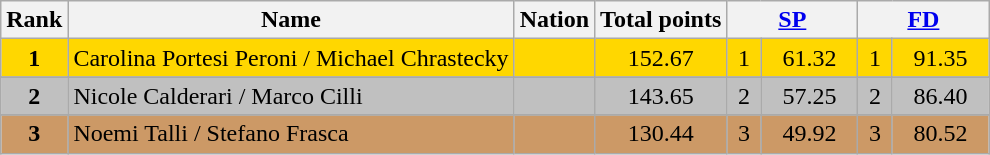<table class="wikitable sortable">
<tr>
<th>Rank</th>
<th>Name</th>
<th>Nation</th>
<th>Total points</th>
<th colspan="2" width="80px"><a href='#'>SP</a></th>
<th colspan="2" width="80px"><a href='#'>FD</a></th>
</tr>
<tr bgcolor="gold">
<td align="center"><strong>1</strong></td>
<td>Carolina Portesi Peroni / Michael Chrastecky</td>
<td></td>
<td align="center">152.67</td>
<td align="center">1</td>
<td align="center">61.32</td>
<td align="center">1</td>
<td align="center">91.35</td>
</tr>
<tr>
</tr>
<tr bgcolor="silver">
<td align="center"><strong>2</strong></td>
<td>Nicole Calderari / Marco Cilli</td>
<td></td>
<td align="center">143.65</td>
<td align="center">2</td>
<td align="center">57.25</td>
<td align="center">2</td>
<td align="center">86.40</td>
</tr>
<tr>
</tr>
<tr bgcolor="cc9966">
<td align="center"><strong>3</strong></td>
<td>Noemi Talli / Stefano Frasca</td>
<td></td>
<td align="center">130.44</td>
<td align="center">3</td>
<td align="center">49.92</td>
<td align="center">3</td>
<td align="center">80.52</td>
</tr>
</table>
